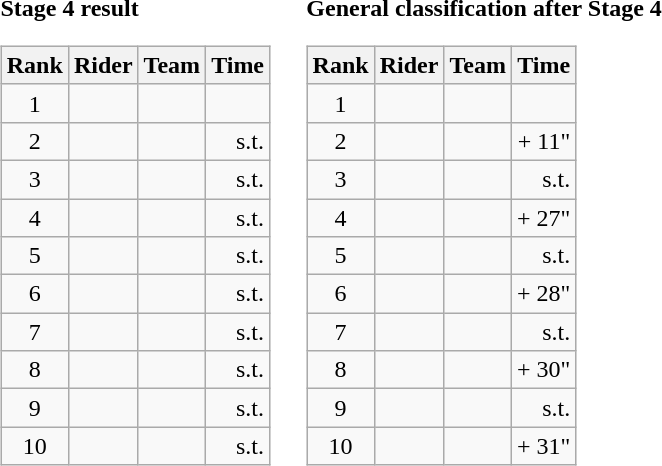<table>
<tr>
<td><strong>Stage 4 result</strong><br><table class="wikitable">
<tr>
<th scope="col">Rank</th>
<th scope="col">Rider</th>
<th scope="col">Team</th>
<th scope="col">Time</th>
</tr>
<tr>
<td style="text-align:center;">1</td>
<td></td>
<td></td>
<td style="text-align:right;"></td>
</tr>
<tr>
<td style="text-align:center;">2</td>
<td></td>
<td></td>
<td style="text-align:right;">s.t.</td>
</tr>
<tr>
<td style="text-align:center;">3</td>
<td></td>
<td></td>
<td style="text-align:right;">s.t.</td>
</tr>
<tr>
<td style="text-align:center;">4</td>
<td></td>
<td></td>
<td style="text-align:right;">s.t.</td>
</tr>
<tr>
<td style="text-align:center;">5</td>
<td></td>
<td></td>
<td style="text-align:right;">s.t.</td>
</tr>
<tr>
<td style="text-align:center;">6</td>
<td></td>
<td></td>
<td style="text-align:right;">s.t.</td>
</tr>
<tr>
<td style="text-align:center;">7</td>
<td></td>
<td></td>
<td style="text-align:right;">s.t.</td>
</tr>
<tr>
<td style="text-align:center;">8</td>
<td></td>
<td></td>
<td style="text-align:right;">s.t.</td>
</tr>
<tr>
<td style="text-align:center;">9</td>
<td></td>
<td></td>
<td style="text-align:right;">s.t.</td>
</tr>
<tr>
<td style="text-align:center;">10</td>
<td></td>
<td></td>
<td style="text-align:right;">s.t.</td>
</tr>
</table>
</td>
<td></td>
<td><strong>General classification after Stage 4</strong><br><table class="wikitable">
<tr>
<th scope="col">Rank</th>
<th scope="col">Rider</th>
<th scope="col">Team</th>
<th scope="col">Time</th>
</tr>
<tr>
<td style="text-align:center;">1</td>
<td> </td>
<td></td>
<td style="text-align:right;"></td>
</tr>
<tr>
<td style="text-align:center;">2</td>
<td> </td>
<td></td>
<td style="text-align:right;">+ 11"</td>
</tr>
<tr>
<td style="text-align:center;">3</td>
<td></td>
<td></td>
<td style="text-align:right;">s.t.</td>
</tr>
<tr>
<td style="text-align:center;">4</td>
<td></td>
<td></td>
<td style="text-align:right;">+ 27"</td>
</tr>
<tr>
<td style="text-align:center;">5</td>
<td></td>
<td></td>
<td style="text-align:right;">s.t.</td>
</tr>
<tr>
<td style="text-align:center;">6</td>
<td></td>
<td></td>
<td style="text-align:right;">+ 28"</td>
</tr>
<tr>
<td style="text-align:center;">7</td>
<td> </td>
<td></td>
<td style="text-align:right;">s.t.</td>
</tr>
<tr>
<td style="text-align:center;">8</td>
<td></td>
<td></td>
<td style="text-align:right;">+ 30"</td>
</tr>
<tr>
<td style="text-align:center;">9</td>
<td></td>
<td></td>
<td style="text-align:right;">s.t.</td>
</tr>
<tr>
<td style="text-align:center;">10</td>
<td></td>
<td></td>
<td style="text-align:right;">+ 31"</td>
</tr>
</table>
</td>
</tr>
</table>
